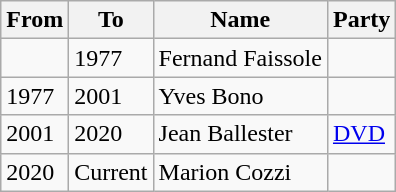<table class="wikitable">
<tr>
<th>From</th>
<th>To</th>
<th>Name</th>
<th>Party</th>
</tr>
<tr>
<td></td>
<td>1977</td>
<td>Fernand Faissole</td>
<td></td>
</tr>
<tr>
<td>1977</td>
<td>2001</td>
<td>Yves Bono</td>
<td></td>
</tr>
<tr>
<td>2001</td>
<td>2020</td>
<td>Jean Ballester</td>
<td><a href='#'>DVD</a></td>
</tr>
<tr>
<td>2020</td>
<td>Current</td>
<td>Marion Cozzi</td>
<td></td>
</tr>
</table>
